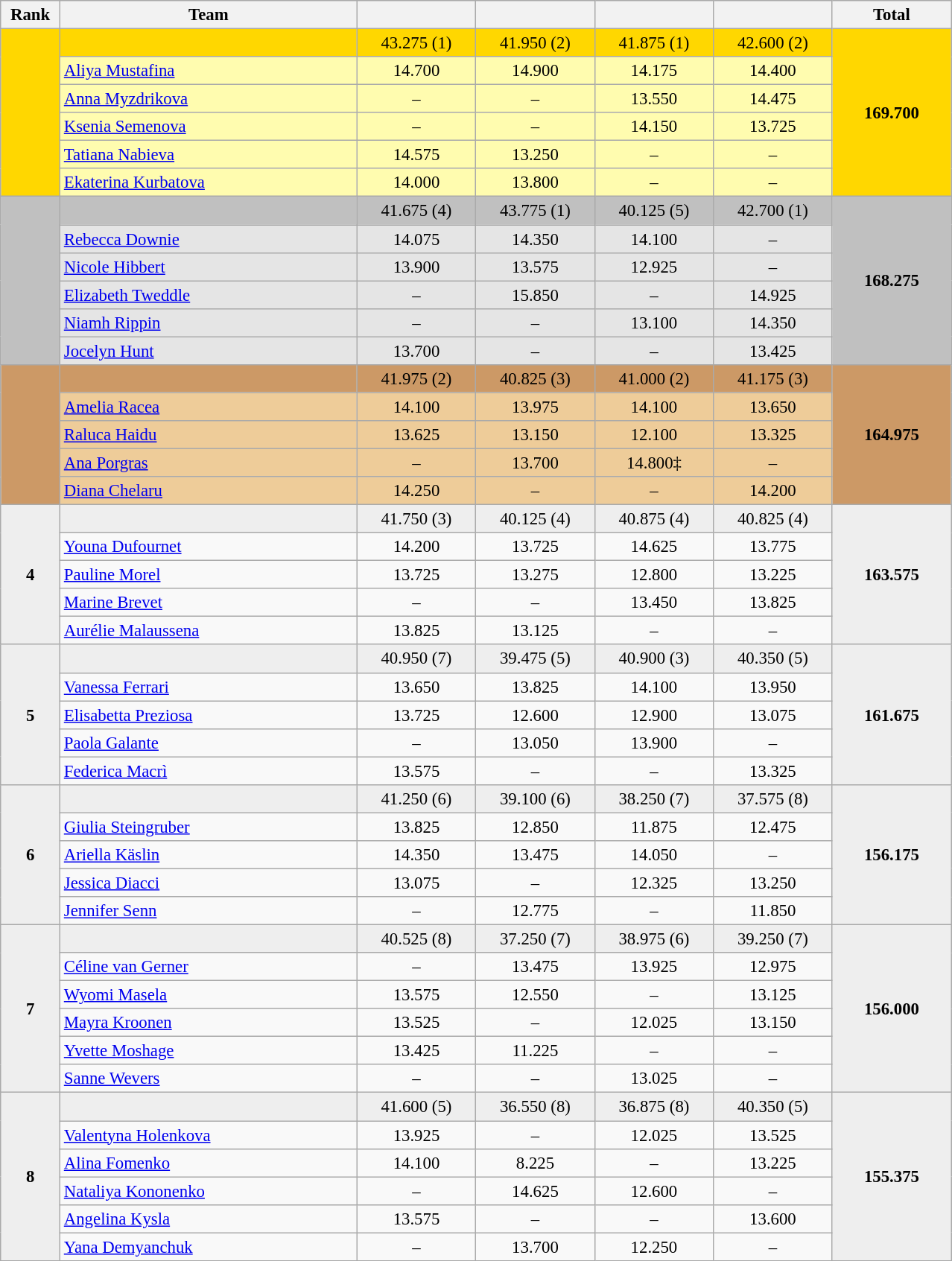<table class="wikitable" style="text-align:center; font-size:95%">
<tr>
<th width="5%">Rank</th>
<th width="25%">Team</th>
<th width="10%"></th>
<th width="10%"></th>
<th width="10%"></th>
<th width="10%"></th>
<th width="10%">Total</th>
</tr>
<tr bgcolor=gold>
<td rowspan=6></td>
<td align="left"><strong></strong></td>
<td>43.275 (1)</td>
<td>41.950 (2)</td>
<td>41.875 (1)</td>
<td>42.600 (2)</td>
<td rowspan=6><strong>169.700</strong></td>
</tr>
<tr bgcolor=fffcaf>
<td align="left"><a href='#'>Aliya Mustafina</a></td>
<td>14.700</td>
<td>14.900</td>
<td>14.175</td>
<td>14.400</td>
</tr>
<tr bgcolor=fffcaf>
<td align="left"><a href='#'>Anna Myzdrikova</a></td>
<td>–</td>
<td>–</td>
<td>13.550</td>
<td>14.475</td>
</tr>
<tr bgcolor=fffcaf>
<td align="left"><a href='#'>Ksenia Semenova</a></td>
<td>–</td>
<td>–</td>
<td>14.150</td>
<td>13.725</td>
</tr>
<tr bgcolor=fffcaf>
<td align="left"><a href='#'>Tatiana Nabieva</a></td>
<td>14.575</td>
<td>13.250</td>
<td>–</td>
<td>–</td>
</tr>
<tr bgcolor=fffcaf>
<td align="left"><a href='#'>Ekaterina Kurbatova</a></td>
<td>14.000</td>
<td>13.800</td>
<td>–</td>
<td>–</td>
</tr>
<tr bgcolor=silver>
<td rowspan=6></td>
<td align="left"><strong></strong></td>
<td>41.675 (4)</td>
<td>43.775 (1)</td>
<td>40.125 (5)</td>
<td>42.700 (1)</td>
<td rowspan=6><strong>168.275</strong></td>
</tr>
<tr bgcolor=e5e5e5>
<td align="left"><a href='#'>Rebecca Downie</a></td>
<td>14.075</td>
<td>14.350</td>
<td>14.100</td>
<td>–</td>
</tr>
<tr bgcolor=e5e5e5>
<td align="left"><a href='#'>Nicole Hibbert</a></td>
<td>13.900</td>
<td>13.575</td>
<td>12.925</td>
<td>–</td>
</tr>
<tr bgcolor=e5e5e5>
<td align="left"><a href='#'>Elizabeth Tweddle</a></td>
<td>–</td>
<td>15.850</td>
<td>–</td>
<td>14.925</td>
</tr>
<tr bgcolor=e5e5e5>
<td align="left"><a href='#'>Niamh Rippin</a></td>
<td>–</td>
<td>–</td>
<td>13.100</td>
<td>14.350</td>
</tr>
<tr bgcolor=e5e5e5>
<td align="left"><a href='#'>Jocelyn Hunt</a></td>
<td>13.700</td>
<td>–</td>
<td>–</td>
<td>13.425</td>
</tr>
<tr bgcolor=cc9966>
<td rowspan=5></td>
<td align="left"><strong></strong></td>
<td>41.975 (2)</td>
<td>40.825 (3)</td>
<td>41.000 (2)</td>
<td>41.175 (3)</td>
<td rowspan=5><strong>164.975</strong></td>
</tr>
<tr bgcolor=eecc99>
<td align="left"><a href='#'>Amelia Racea</a></td>
<td>14.100</td>
<td>13.975</td>
<td>14.100</td>
<td>13.650</td>
</tr>
<tr bgcolor=eecc99>
<td align="left"><a href='#'>Raluca Haidu</a></td>
<td>13.625</td>
<td>13.150</td>
<td>12.100</td>
<td>13.325</td>
</tr>
<tr bgcolor=eecc99>
<td align="left"><a href='#'>Ana Porgras</a></td>
<td>–</td>
<td>13.700</td>
<td>14.800‡</td>
<td>–</td>
</tr>
<tr bgcolor=eecc99>
<td align="left"><a href='#'>Diana Chelaru</a></td>
<td>14.250</td>
<td>–</td>
<td>–</td>
<td>14.200</td>
</tr>
<tr bgcolor=eeeeee>
<td rowspan=5><strong>4</strong></td>
<td align="left"><strong></strong></td>
<td>41.750 (3)</td>
<td>40.125 (4)</td>
<td>40.875 (4)</td>
<td>40.825 (4)</td>
<td rowspan=5><strong>163.575</strong></td>
</tr>
<tr>
<td align="left"><a href='#'>Youna Dufournet</a></td>
<td>14.200</td>
<td>13.725</td>
<td>14.625</td>
<td>13.775</td>
</tr>
<tr>
<td align="left"><a href='#'>Pauline Morel</a></td>
<td>13.725</td>
<td>13.275</td>
<td>12.800</td>
<td>13.225</td>
</tr>
<tr>
<td align="left"><a href='#'>Marine Brevet</a></td>
<td>–</td>
<td>–</td>
<td>13.450</td>
<td>13.825</td>
</tr>
<tr>
<td align="left"><a href='#'>Aurélie Malaussena</a></td>
<td>13.825</td>
<td>13.125</td>
<td>–</td>
<td>–</td>
</tr>
<tr bgcolor=eeeeee>
<td rowspan=5><strong>5</strong></td>
<td align="left"><strong></strong></td>
<td>40.950 (7)</td>
<td>39.475 (5)</td>
<td>40.900 (3)</td>
<td>40.350 (5)</td>
<td rowspan=5><strong>161.675</strong></td>
</tr>
<tr>
<td align="left"><a href='#'>Vanessa Ferrari</a></td>
<td>13.650</td>
<td>13.825</td>
<td>14.100</td>
<td>13.950</td>
</tr>
<tr>
<td align="left"><a href='#'>Elisabetta Preziosa</a></td>
<td>13.725</td>
<td>12.600</td>
<td>12.900</td>
<td>13.075</td>
</tr>
<tr>
<td align="left"><a href='#'>Paola Galante</a></td>
<td>–</td>
<td>13.050</td>
<td>13.900</td>
<td>–</td>
</tr>
<tr>
<td align="left"><a href='#'>Federica Macrì</a></td>
<td>13.575</td>
<td>–</td>
<td>–</td>
<td>13.325</td>
</tr>
<tr bgcolor=eeeeee>
<td rowspan=5><strong>6</strong></td>
<td align="left"><strong></strong></td>
<td>41.250 (6)</td>
<td>39.100 (6)</td>
<td>38.250 (7)</td>
<td>37.575 (8)</td>
<td rowspan=5><strong>156.175</strong></td>
</tr>
<tr>
<td align="left"><a href='#'>Giulia Steingruber</a></td>
<td>13.825</td>
<td>12.850</td>
<td>11.875</td>
<td>12.475</td>
</tr>
<tr>
<td align="left"><a href='#'>Ariella Käslin</a></td>
<td>14.350</td>
<td>13.475</td>
<td>14.050</td>
<td>–</td>
</tr>
<tr>
<td align="left"><a href='#'>Jessica Diacci</a></td>
<td>13.075</td>
<td>–</td>
<td>12.325</td>
<td>13.250</td>
</tr>
<tr>
<td align="left"><a href='#'>Jennifer Senn</a></td>
<td>–</td>
<td>12.775</td>
<td>–</td>
<td>11.850</td>
</tr>
<tr bgcolor=eeeeee>
<td rowspan=6><strong>7</strong></td>
<td align="left"><strong></strong></td>
<td>40.525 (8)</td>
<td>37.250 (7)</td>
<td>38.975 (6)</td>
<td>39.250 (7)</td>
<td rowspan=6><strong>156.000</strong></td>
</tr>
<tr>
<td align="left"><a href='#'>Céline van Gerner</a></td>
<td>–</td>
<td>13.475</td>
<td>13.925</td>
<td>12.975</td>
</tr>
<tr>
<td align="left"><a href='#'>Wyomi Masela</a></td>
<td>13.575</td>
<td>12.550</td>
<td>–</td>
<td>13.125</td>
</tr>
<tr>
<td align="left"><a href='#'>Mayra Kroonen</a></td>
<td>13.525</td>
<td>–</td>
<td>12.025</td>
<td>13.150</td>
</tr>
<tr>
<td align="left"><a href='#'>Yvette Moshage</a></td>
<td>13.425</td>
<td>11.225</td>
<td>–</td>
<td>–</td>
</tr>
<tr>
<td align="left"><a href='#'>Sanne Wevers</a></td>
<td>–</td>
<td>–</td>
<td>13.025</td>
<td>–</td>
</tr>
<tr bgcolor=eeeeee>
<td rowspan=6><strong>8</strong></td>
<td align="left"><strong></strong></td>
<td>41.600 (5)</td>
<td>36.550 (8)</td>
<td>36.875 (8)</td>
<td>40.350 (5)</td>
<td rowspan=6><strong>155.375</strong></td>
</tr>
<tr>
<td align="left"><a href='#'>Valentyna Holenkova</a></td>
<td>13.925</td>
<td>–</td>
<td>12.025</td>
<td>13.525</td>
</tr>
<tr>
<td align="left"><a href='#'>Alina Fomenko</a></td>
<td>14.100</td>
<td>8.225</td>
<td>–</td>
<td>13.225</td>
</tr>
<tr>
<td align="left"><a href='#'>Nataliya Kononenko</a></td>
<td>–</td>
<td>14.625</td>
<td>12.600</td>
<td>–</td>
</tr>
<tr>
<td align="left"><a href='#'>Angelina Kysla</a></td>
<td>13.575</td>
<td>–</td>
<td>–</td>
<td>13.600</td>
</tr>
<tr>
<td align="left"><a href='#'>Yana Demyanchuk</a></td>
<td>–</td>
<td>13.700</td>
<td>12.250</td>
<td>–</td>
</tr>
</table>
